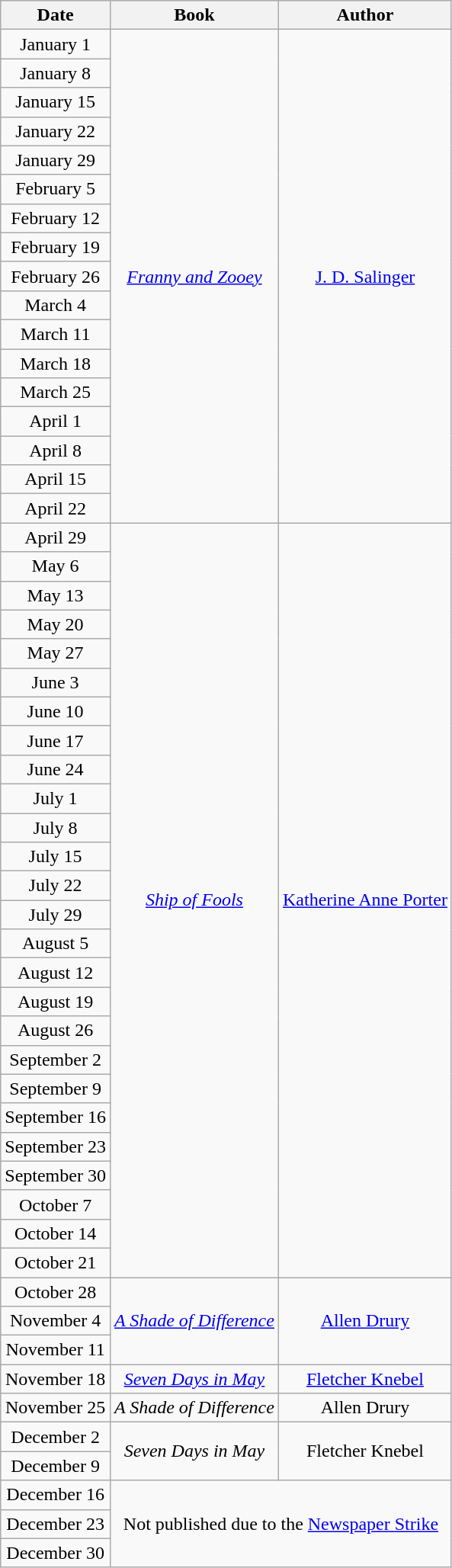<table class="wikitable sortable" style="text-align: center">
<tr>
<th>Date</th>
<th>Book</th>
<th>Author</th>
</tr>
<tr>
<td>January 1</td>
<td rowspan=17><em><a href='#'>Franny and Zooey</a></em></td>
<td rowspan=17><a href='#'>J. D. Salinger</a></td>
</tr>
<tr>
<td>January 8</td>
</tr>
<tr>
<td>January 15</td>
</tr>
<tr>
<td>January 22</td>
</tr>
<tr>
<td>January 29</td>
</tr>
<tr>
<td>February 5</td>
</tr>
<tr>
<td>February 12</td>
</tr>
<tr>
<td>February 19</td>
</tr>
<tr>
<td>February 26</td>
</tr>
<tr>
<td>March 4</td>
</tr>
<tr>
<td>March 11</td>
</tr>
<tr>
<td>March 18</td>
</tr>
<tr>
<td>March 25</td>
</tr>
<tr>
<td>April 1</td>
</tr>
<tr>
<td>April 8</td>
</tr>
<tr>
<td>April 15</td>
</tr>
<tr>
<td>April 22</td>
</tr>
<tr>
<td>April 29</td>
<td rowspan=26><em><a href='#'>Ship of Fools</a></em></td>
<td rowspan=26><a href='#'>Katherine Anne Porter</a></td>
</tr>
<tr>
<td>May 6</td>
</tr>
<tr>
<td>May 13</td>
</tr>
<tr>
<td>May 20</td>
</tr>
<tr>
<td>May 27</td>
</tr>
<tr>
<td>June 3</td>
</tr>
<tr>
<td>June 10</td>
</tr>
<tr>
<td>June 17</td>
</tr>
<tr>
<td>June 24</td>
</tr>
<tr>
<td>July 1</td>
</tr>
<tr>
<td>July 8</td>
</tr>
<tr>
<td>July 15</td>
</tr>
<tr>
<td>July 22</td>
</tr>
<tr>
<td>July 29</td>
</tr>
<tr>
<td>August 5</td>
</tr>
<tr>
<td>August 12</td>
</tr>
<tr>
<td>August 19</td>
</tr>
<tr>
<td>August 26</td>
</tr>
<tr>
<td>September 2</td>
</tr>
<tr>
<td>September 9</td>
</tr>
<tr>
<td>September 16</td>
</tr>
<tr>
<td>September 23</td>
</tr>
<tr>
<td>September 30</td>
</tr>
<tr>
<td>October 7</td>
</tr>
<tr>
<td>October 14</td>
</tr>
<tr>
<td>October 21</td>
</tr>
<tr>
<td>October 28</td>
<td rowspan=3><em><a href='#'>A Shade of Difference</a></em></td>
<td rowspan=3><a href='#'>Allen Drury</a></td>
</tr>
<tr>
<td>November 4</td>
</tr>
<tr>
<td>November 11</td>
</tr>
<tr>
<td>November 18</td>
<td><em><a href='#'>Seven Days in May</a></em></td>
<td><a href='#'>Fletcher Knebel</a></td>
</tr>
<tr>
<td>November 25</td>
<td><em>A Shade of Difference</em></td>
<td>Allen Drury</td>
</tr>
<tr>
<td>December 2</td>
<td rowspan=2><em>Seven Days in May</em></td>
<td rowspan=2>Fletcher Knebel</td>
</tr>
<tr>
<td>December 9</td>
</tr>
<tr>
<td>December 16</td>
<td rowspan=3 colspan=2>Not published due to the <a href='#'>Newspaper Strike</a></td>
</tr>
<tr>
<td>December 23</td>
</tr>
<tr>
<td>December 30</td>
</tr>
</table>
